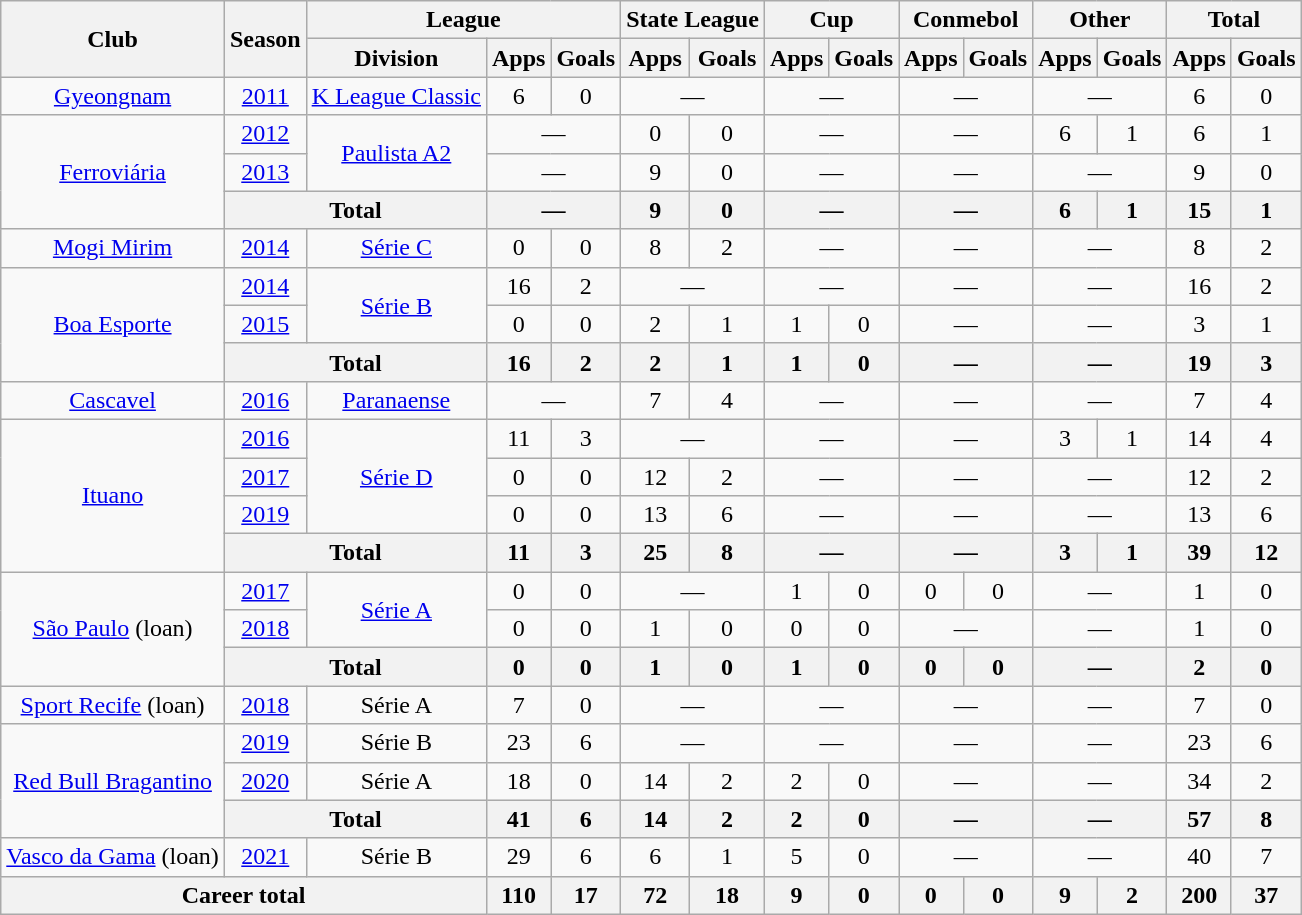<table class="wikitable" style="text-align: center;">
<tr>
<th rowspan="2">Club</th>
<th rowspan="2">Season</th>
<th colspan="3">League</th>
<th colspan="2">State League</th>
<th colspan="2">Cup</th>
<th colspan="2">Conmebol</th>
<th colspan="2">Other</th>
<th colspan="2">Total</th>
</tr>
<tr>
<th>Division</th>
<th>Apps</th>
<th>Goals</th>
<th>Apps</th>
<th>Goals</th>
<th>Apps</th>
<th>Goals</th>
<th>Apps</th>
<th>Goals</th>
<th>Apps</th>
<th>Goals</th>
<th>Apps</th>
<th>Goals</th>
</tr>
<tr>
<td valign="center"><a href='#'>Gyeongnam</a></td>
<td><a href='#'>2011</a></td>
<td><a href='#'>K League Classic</a></td>
<td>6</td>
<td>0</td>
<td colspan="2">—</td>
<td colspan="2">—</td>
<td colspan="2">—</td>
<td colspan="2">—</td>
<td>6</td>
<td>0</td>
</tr>
<tr>
<td rowspan="3"><a href='#'>Ferroviária</a></td>
<td><a href='#'>2012</a></td>
<td rowspan="2"><a href='#'>Paulista A2</a></td>
<td colspan="2">—</td>
<td>0</td>
<td>0</td>
<td colspan="2">—</td>
<td colspan="2">—</td>
<td>6</td>
<td>1</td>
<td>6</td>
<td>1</td>
</tr>
<tr>
<td><a href='#'>2013</a></td>
<td colspan="2">—</td>
<td>9</td>
<td>0</td>
<td colspan="2">—</td>
<td colspan="2">—</td>
<td colspan="2">—</td>
<td>9</td>
<td>0</td>
</tr>
<tr>
<th colspan="2">Total</th>
<th colspan="2">—</th>
<th>9</th>
<th>0</th>
<th colspan="2">—</th>
<th colspan="2">—</th>
<th>6</th>
<th>1</th>
<th>15</th>
<th>1</th>
</tr>
<tr>
<td valign="center"><a href='#'>Mogi Mirim</a></td>
<td><a href='#'>2014</a></td>
<td><a href='#'>Série C</a></td>
<td>0</td>
<td>0</td>
<td>8</td>
<td>2</td>
<td colspan="2">—</td>
<td colspan="2">—</td>
<td colspan="2">—</td>
<td>8</td>
<td>2</td>
</tr>
<tr>
<td rowspan="3"><a href='#'>Boa Esporte</a></td>
<td><a href='#'>2014</a></td>
<td rowspan="2"><a href='#'>Série B</a></td>
<td>16</td>
<td>2</td>
<td colspan="2">—</td>
<td colspan="2">—</td>
<td colspan="2">—</td>
<td colspan="2">—</td>
<td>16</td>
<td>2</td>
</tr>
<tr>
<td><a href='#'>2015</a></td>
<td>0</td>
<td>0</td>
<td>2</td>
<td>1</td>
<td>1</td>
<td>0</td>
<td colspan="2">—</td>
<td colspan="2">—</td>
<td>3</td>
<td>1</td>
</tr>
<tr>
<th colspan="2">Total</th>
<th>16</th>
<th>2</th>
<th>2</th>
<th>1</th>
<th>1</th>
<th>0</th>
<th colspan="2">—</th>
<th colspan="2">—</th>
<th>19</th>
<th>3</th>
</tr>
<tr>
<td valign="center"><a href='#'>Cascavel</a></td>
<td><a href='#'>2016</a></td>
<td><a href='#'>Paranaense</a></td>
<td colspan="2">—</td>
<td>7</td>
<td>4</td>
<td colspan="2">—</td>
<td colspan="2">—</td>
<td colspan="2">—</td>
<td>7</td>
<td>4</td>
</tr>
<tr>
<td rowspan="4"><a href='#'>Ituano</a></td>
<td><a href='#'>2016</a></td>
<td rowspan="3"><a href='#'>Série D</a></td>
<td>11</td>
<td>3</td>
<td colspan="2">—</td>
<td colspan="2">—</td>
<td colspan="2">—</td>
<td>3</td>
<td>1</td>
<td>14</td>
<td>4</td>
</tr>
<tr>
<td><a href='#'>2017</a></td>
<td>0</td>
<td>0</td>
<td>12</td>
<td>2</td>
<td colspan="2">—</td>
<td colspan="2">—</td>
<td colspan="2">—</td>
<td>12</td>
<td>2</td>
</tr>
<tr>
<td><a href='#'>2019</a></td>
<td>0</td>
<td>0</td>
<td>13</td>
<td>6</td>
<td colspan="2">—</td>
<td colspan="2">—</td>
<td colspan="2">—</td>
<td>13</td>
<td>6</td>
</tr>
<tr>
<th colspan="2">Total</th>
<th>11</th>
<th>3</th>
<th>25</th>
<th>8</th>
<th colspan="2">—</th>
<th colspan="2">—</th>
<th>3</th>
<th>1</th>
<th>39</th>
<th>12</th>
</tr>
<tr>
<td rowspan="3"><a href='#'>São Paulo</a> (loan)</td>
<td><a href='#'>2017</a></td>
<td rowspan="2"><a href='#'>Série A</a></td>
<td>0</td>
<td>0</td>
<td colspan="2">—</td>
<td>1</td>
<td>0</td>
<td>0</td>
<td>0</td>
<td colspan="2">—</td>
<td>1</td>
<td>0</td>
</tr>
<tr>
<td><a href='#'>2018</a></td>
<td>0</td>
<td>0</td>
<td>1</td>
<td>0</td>
<td>0</td>
<td>0</td>
<td colspan="2">—</td>
<td colspan="2">—</td>
<td>1</td>
<td>0</td>
</tr>
<tr>
<th colspan="2">Total</th>
<th>0</th>
<th>0</th>
<th>1</th>
<th>0</th>
<th>1</th>
<th>0</th>
<th>0</th>
<th>0</th>
<th colspan="2">—</th>
<th>2</th>
<th>0</th>
</tr>
<tr>
<td valign="center"><a href='#'>Sport Recife</a> (loan)</td>
<td><a href='#'>2018</a></td>
<td>Série A</td>
<td>7</td>
<td>0</td>
<td colspan="2">—</td>
<td colspan="2">—</td>
<td colspan="2">—</td>
<td colspan="2">—</td>
<td>7</td>
<td>0</td>
</tr>
<tr>
<td rowspan="3"><a href='#'>Red Bull Bragantino</a></td>
<td><a href='#'>2019</a></td>
<td>Série B</td>
<td>23</td>
<td>6</td>
<td colspan="2">—</td>
<td colspan="2">—</td>
<td colspan="2">—</td>
<td colspan="2">—</td>
<td>23</td>
<td>6</td>
</tr>
<tr>
<td><a href='#'>2020</a></td>
<td>Série A</td>
<td>18</td>
<td>0</td>
<td>14</td>
<td>2</td>
<td>2</td>
<td>0</td>
<td colspan="2">—</td>
<td colspan="2">—</td>
<td>34</td>
<td>2</td>
</tr>
<tr>
<th colspan="2">Total</th>
<th>41</th>
<th>6</th>
<th>14</th>
<th>2</th>
<th>2</th>
<th>0</th>
<th colspan="2">—</th>
<th colspan="2">—</th>
<th>57</th>
<th>8</th>
</tr>
<tr>
<td><a href='#'>Vasco da Gama</a> (loan)</td>
<td><a href='#'>2021</a></td>
<td>Série B</td>
<td>29</td>
<td>6</td>
<td>6</td>
<td>1</td>
<td>5</td>
<td>0</td>
<td colspan="2">—</td>
<td colspan="2">—</td>
<td>40</td>
<td>7</td>
</tr>
<tr>
<th colspan="3"><strong>Career total</strong></th>
<th>110</th>
<th>17</th>
<th>72</th>
<th>18</th>
<th>9</th>
<th>0</th>
<th>0</th>
<th>0</th>
<th>9</th>
<th>2</th>
<th>200</th>
<th>37</th>
</tr>
</table>
